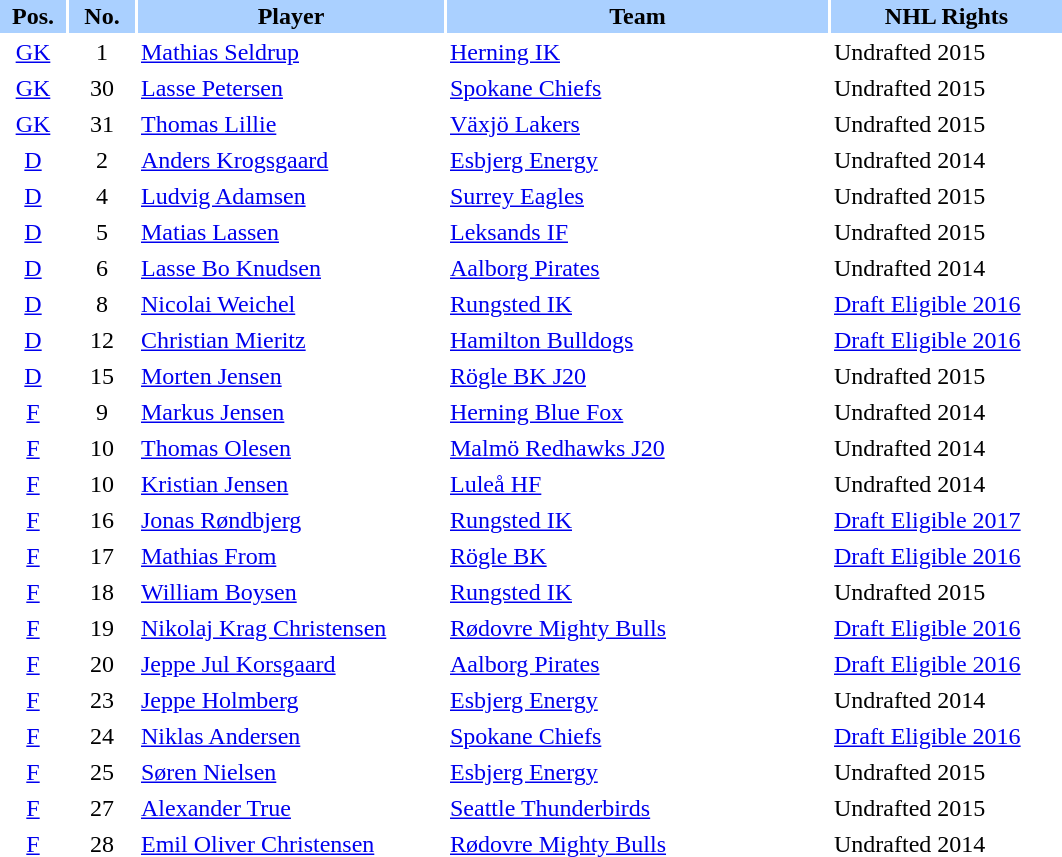<table border="0" cellspacing="2" cellpadding="2">
<tr bgcolor=AAD0FF>
<th width=40>Pos.</th>
<th width=40>No.</th>
<th width=200>Player</th>
<th width=250>Team</th>
<th width=150>NHL Rights</th>
</tr>
<tr>
<td style="text-align:center;"><a href='#'>GK</a></td>
<td style="text-align:center;">1</td>
<td><a href='#'>Mathias Seldrup</a></td>
<td> <a href='#'>Herning IK</a></td>
<td>Undrafted 2015</td>
</tr>
<tr>
<td style="text-align:center;"><a href='#'>GK</a></td>
<td style="text-align:center;">30</td>
<td><a href='#'>Lasse Petersen</a></td>
<td> <a href='#'>Spokane Chiefs</a></td>
<td>Undrafted 2015</td>
</tr>
<tr>
<td style="text-align:center;"><a href='#'>GK</a></td>
<td style="text-align:center;">31</td>
<td><a href='#'>Thomas Lillie</a></td>
<td> <a href='#'>Växjö Lakers</a></td>
<td>Undrafted 2015</td>
</tr>
<tr>
<td style="text-align:center;"><a href='#'>D</a></td>
<td style="text-align:center;">2</td>
<td><a href='#'>Anders Krogsgaard</a></td>
<td> <a href='#'>Esbjerg Energy</a></td>
<td>Undrafted 2014</td>
</tr>
<tr>
<td style="text-align:center;"><a href='#'>D</a></td>
<td style="text-align:center;">4</td>
<td><a href='#'>Ludvig Adamsen</a></td>
<td> <a href='#'>Surrey Eagles</a></td>
<td>Undrafted 2015</td>
</tr>
<tr>
<td style="text-align:center;"><a href='#'>D</a></td>
<td style="text-align:center;">5</td>
<td><a href='#'>Matias Lassen</a></td>
<td> <a href='#'>Leksands IF</a></td>
<td>Undrafted 2015</td>
</tr>
<tr>
<td style="text-align:center;"><a href='#'>D</a></td>
<td style="text-align:center;">6</td>
<td><a href='#'>Lasse Bo Knudsen</a></td>
<td> <a href='#'>Aalborg Pirates</a></td>
<td>Undrafted 2014</td>
</tr>
<tr>
<td style="text-align:center;"><a href='#'>D</a></td>
<td style="text-align:center;">8</td>
<td><a href='#'>Nicolai Weichel</a></td>
<td> <a href='#'>Rungsted IK</a></td>
<td><a href='#'>Draft Eligible 2016</a></td>
</tr>
<tr>
<td style="text-align:center;"><a href='#'>D</a></td>
<td style="text-align:center;">12</td>
<td><a href='#'>Christian Mieritz</a></td>
<td> <a href='#'>Hamilton Bulldogs</a></td>
<td><a href='#'>Draft Eligible 2016</a></td>
</tr>
<tr>
<td style="text-align:center;"><a href='#'>D</a></td>
<td style="text-align:center;">15</td>
<td><a href='#'>Morten Jensen</a></td>
<td> <a href='#'>Rögle BK J20</a></td>
<td>Undrafted 2015</td>
</tr>
<tr>
<td style="text-align:center;"><a href='#'>F</a></td>
<td style="text-align:center;">9</td>
<td><a href='#'>Markus Jensen</a></td>
<td> <a href='#'>Herning Blue Fox</a></td>
<td>Undrafted 2014</td>
</tr>
<tr>
<td style="text-align:center;"><a href='#'>F</a></td>
<td style="text-align:center;">10</td>
<td><a href='#'>Thomas Olesen</a></td>
<td> <a href='#'>Malmö Redhawks J20</a></td>
<td>Undrafted 2014</td>
</tr>
<tr>
<td style="text-align:center;"><a href='#'>F</a></td>
<td style="text-align:center;">10</td>
<td><a href='#'>Kristian Jensen</a></td>
<td> <a href='#'>Luleå HF</a></td>
<td>Undrafted 2014</td>
</tr>
<tr>
<td style="text-align:center;"><a href='#'>F</a></td>
<td style="text-align:center;">16</td>
<td><a href='#'>Jonas Røndbjerg</a></td>
<td> <a href='#'>Rungsted IK</a></td>
<td><a href='#'>Draft Eligible 2017</a></td>
</tr>
<tr>
<td style="text-align:center;"><a href='#'>F</a></td>
<td style="text-align:center;">17</td>
<td><a href='#'>Mathias From</a></td>
<td> <a href='#'>Rögle BK</a></td>
<td><a href='#'>Draft Eligible 2016</a></td>
</tr>
<tr>
<td style="text-align:center;"><a href='#'>F</a></td>
<td style="text-align:center;">18</td>
<td><a href='#'>William Boysen</a></td>
<td> <a href='#'>Rungsted IK</a></td>
<td>Undrafted 2015</td>
</tr>
<tr>
<td style="text-align:center;"><a href='#'>F</a></td>
<td style="text-align:center;">19</td>
<td><a href='#'>Nikolaj Krag Christensen</a></td>
<td> <a href='#'>Rødovre Mighty Bulls</a></td>
<td><a href='#'>Draft Eligible 2016</a></td>
</tr>
<tr>
<td style="text-align:center;"><a href='#'>F</a></td>
<td style="text-align:center;">20</td>
<td><a href='#'>Jeppe Jul Korsgaard</a></td>
<td> <a href='#'>Aalborg Pirates</a></td>
<td><a href='#'>Draft Eligible 2016</a></td>
</tr>
<tr>
<td style="text-align:center;"><a href='#'>F</a></td>
<td style="text-align:center;">23</td>
<td><a href='#'>Jeppe Holmberg</a></td>
<td> <a href='#'>Esbjerg Energy</a></td>
<td>Undrafted 2014</td>
</tr>
<tr>
<td style="text-align:center;"><a href='#'>F</a></td>
<td style="text-align:center;">24</td>
<td><a href='#'>Niklas Andersen</a></td>
<td> <a href='#'>Spokane Chiefs</a></td>
<td><a href='#'>Draft Eligible 2016</a></td>
</tr>
<tr>
<td style="text-align:center;"><a href='#'>F</a></td>
<td style="text-align:center;">25</td>
<td><a href='#'>Søren Nielsen</a></td>
<td> <a href='#'>Esbjerg Energy</a></td>
<td>Undrafted 2015</td>
</tr>
<tr>
<td style="text-align:center;"><a href='#'>F</a></td>
<td style="text-align:center;">27</td>
<td><a href='#'>Alexander True</a></td>
<td> <a href='#'>Seattle Thunderbirds</a></td>
<td>Undrafted 2015</td>
</tr>
<tr>
<td style="text-align:center;"><a href='#'>F</a></td>
<td style="text-align:center;">28</td>
<td><a href='#'>Emil Oliver Christensen</a></td>
<td> <a href='#'>Rødovre Mighty Bulls</a></td>
<td>Undrafted 2014</td>
</tr>
</table>
